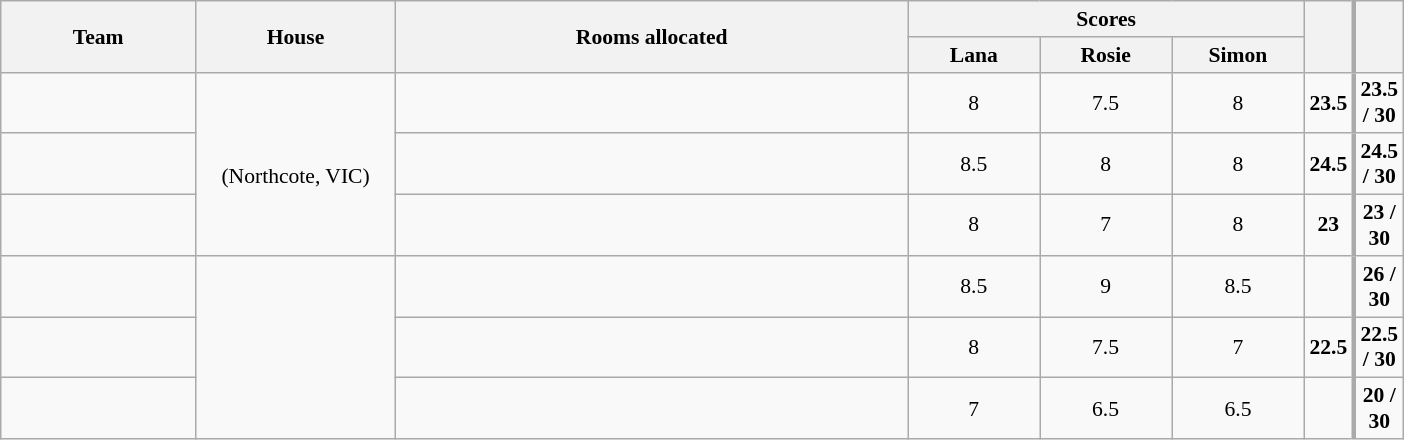<table class="wikitable plainrowheaders" style="text-align:center; font-size:90%; width:65em;">
<tr>
<th rowspan="2">Team</th>
<th rowspan="2">House</th>
<th rowspan="2" style="width:40%;">Rooms allocated</th>
<th colspan="3" style="width:30%;">Scores</th>
<th rowspan="2" style="width:15%;"></th>
<th rowspan="2" style="width:15%; border-left:3px solid #aaa;"></th>
</tr>
<tr>
<th style="width:10%;">Lana</th>
<th style="width:10%;">Rosie</th>
<th style="width:10%;">Simon</th>
</tr>
<tr>
<td style="width:15%;"></td>
<td rowspan=3 style="width:15%;"><br>(Northcote, VIC)</td>
<td></td>
<td>8</td>
<td>7.5</td>
<td>8</td>
<td><strong>23.5</strong></td>
<td style="border-left:3px solid #aaa;"><strong> 23.5 / 30</strong></td>
</tr>
<tr>
<td style="width:15%;"></td>
<td></td>
<td>8.5</td>
<td>8</td>
<td>8</td>
<td><strong>24.5</strong></td>
<td style="border-left:3px solid #aaa;"><strong> 24.5 / 30</strong></td>
</tr>
<tr>
<td style="width:15%;"></td>
<td></td>
<td>8</td>
<td>7</td>
<td>8</td>
<td><strong>23</strong></td>
<td style="border-left:3px solid #aaa;"><strong> 23 / 30</strong></td>
</tr>
<tr>
<td style="width:15%;"></td>
<td rowspan=3 style="width:15%;"><br></td>
<td></td>
<td>8.5</td>
<td>9</td>
<td>8.5</td>
<td></td>
<td style="border-left:3px solid #aaa;"><strong> 26 / 30</strong></td>
</tr>
<tr>
<td style="width:15%;"></td>
<td></td>
<td>8</td>
<td>7.5</td>
<td>7</td>
<td><strong>22.5</strong></td>
<td style="border-left:3px solid #aaa;"><strong> 22.5 / 30</strong></td>
</tr>
<tr>
<td style="width:15%;"></td>
<td></td>
<td>7</td>
<td>6.5</td>
<td>6.5</td>
<td></td>
<td style="border-left:3px solid #aaa;"><strong> 20 / 30</strong></td>
</tr>
</table>
